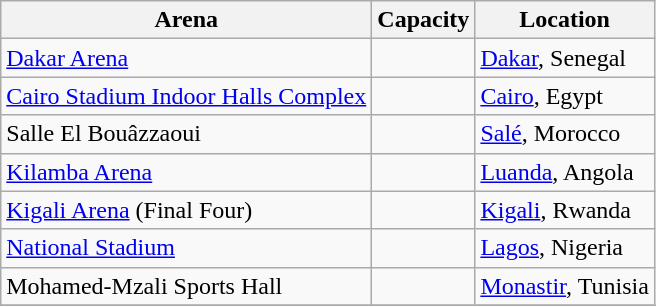<table class="wikitable sortable">
<tr>
<th>Arena</th>
<th>Capacity</th>
<th>Location</th>
</tr>
<tr>
<td><a href='#'>Dakar Arena</a></td>
<td></td>
<td><a href='#'>Dakar</a>, Senegal</td>
</tr>
<tr>
<td><a href='#'>Cairo Stadium Indoor Halls Complex</a></td>
<td></td>
<td><a href='#'>Cairo</a>, Egypt</td>
</tr>
<tr>
<td>Salle El Bouâzzaoui</td>
<td></td>
<td><a href='#'>Salé</a>, Morocco</td>
</tr>
<tr>
<td><a href='#'>Kilamba Arena</a></td>
<td></td>
<td><a href='#'>Luanda</a>, Angola</td>
</tr>
<tr>
<td><a href='#'>Kigali Arena</a> (Final Four)</td>
<td></td>
<td><a href='#'>Kigali</a>, Rwanda</td>
</tr>
<tr>
<td><a href='#'>National Stadium</a></td>
<td></td>
<td><a href='#'>Lagos</a>, Nigeria</td>
</tr>
<tr>
<td>Mohamed-Mzali Sports Hall</td>
<td></td>
<td><a href='#'>Monastir</a>, Tunisia</td>
</tr>
<tr>
</tr>
</table>
